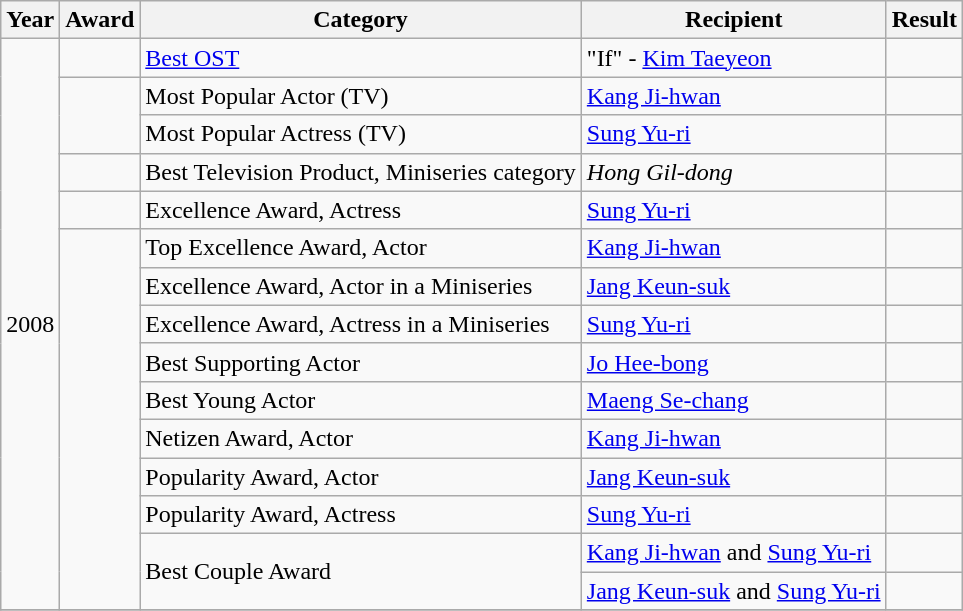<table class="wikitable">
<tr>
<th>Year</th>
<th>Award</th>
<th>Category</th>
<th>Recipient</th>
<th>Result</th>
</tr>
<tr>
<td rowspan=15>2008</td>
<td></td>
<td><a href='#'>Best OST</a></td>
<td>"If" - <a href='#'>Kim Taeyeon</a></td>
<td></td>
</tr>
<tr>
<td rowspan=2></td>
<td>Most Popular Actor (TV)</td>
<td><a href='#'>Kang Ji-hwan</a></td>
<td></td>
</tr>
<tr>
<td>Most Popular Actress (TV)</td>
<td><a href='#'>Sung Yu-ri</a></td>
<td></td>
</tr>
<tr>
<td></td>
<td>Best Television Product, Miniseries category</td>
<td><em>Hong Gil-dong</em></td>
<td></td>
</tr>
<tr>
<td></td>
<td>Excellence Award, Actress</td>
<td><a href='#'>Sung Yu-ri</a></td>
<td></td>
</tr>
<tr>
<td rowspan=10></td>
<td>Top Excellence Award, Actor</td>
<td><a href='#'>Kang Ji-hwan</a></td>
<td></td>
</tr>
<tr>
<td>Excellence Award, Actor in a Miniseries</td>
<td><a href='#'>Jang Keun-suk</a></td>
<td></td>
</tr>
<tr>
<td>Excellence Award, Actress in a Miniseries</td>
<td><a href='#'>Sung Yu-ri</a></td>
<td></td>
</tr>
<tr>
<td>Best Supporting Actor</td>
<td><a href='#'>Jo Hee-bong</a></td>
<td></td>
</tr>
<tr>
<td>Best Young Actor</td>
<td><a href='#'>Maeng Se-chang</a></td>
<td></td>
</tr>
<tr>
<td>Netizen Award, Actor</td>
<td><a href='#'>Kang Ji-hwan</a></td>
<td></td>
</tr>
<tr>
<td>Popularity Award, Actor</td>
<td><a href='#'>Jang Keun-suk</a></td>
<td></td>
</tr>
<tr>
<td>Popularity Award, Actress</td>
<td><a href='#'>Sung Yu-ri</a></td>
<td></td>
</tr>
<tr>
<td rowspan=2>Best Couple Award</td>
<td><a href='#'>Kang Ji-hwan</a> and <a href='#'>Sung Yu-ri</a></td>
<td></td>
</tr>
<tr>
<td><a href='#'>Jang Keun-suk</a> and <a href='#'>Sung Yu-ri</a></td>
<td></td>
</tr>
<tr>
</tr>
</table>
